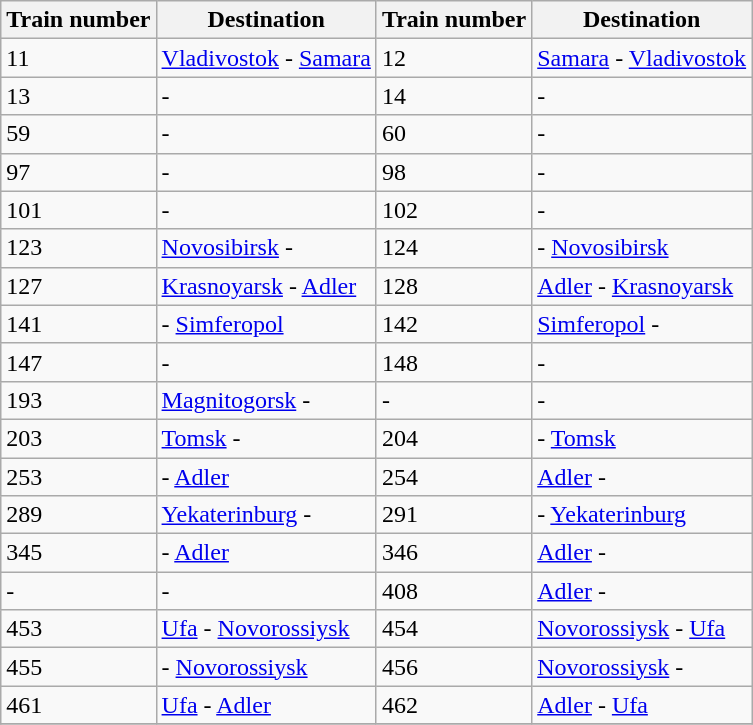<table class="wikitable">
<tr>
<th>Train number</th>
<th>Destination</th>
<th>Train number</th>
<th>Destination</th>
</tr>
<tr>
<td>11</td>
<td><a href='#'>Vladivostok</a> - <a href='#'>Samara</a></td>
<td>12</td>
<td><a href='#'>Samara</a> - <a href='#'>Vladivostok</a></td>
</tr>
<tr>
<td>13</td>
<td> - </td>
<td>14</td>
<td> - </td>
</tr>
<tr>
<td>59</td>
<td> - </td>
<td>60</td>
<td> - </td>
</tr>
<tr>
<td>97</td>
<td> - </td>
<td>98</td>
<td> - </td>
</tr>
<tr>
<td>101</td>
<td> - </td>
<td>102</td>
<td> - </td>
</tr>
<tr>
<td>123</td>
<td><a href='#'>Novosibirsk</a> - </td>
<td>124</td>
<td> - <a href='#'>Novosibirsk</a></td>
</tr>
<tr>
<td>127</td>
<td><a href='#'>Krasnoyarsk</a> - <a href='#'>Adler</a></td>
<td>128</td>
<td><a href='#'>Adler</a> - <a href='#'>Krasnoyarsk</a></td>
</tr>
<tr>
<td>141</td>
<td> - <a href='#'>Simferopol</a></td>
<td>142</td>
<td><a href='#'>Simferopol</a> - </td>
</tr>
<tr>
<td>147</td>
<td> - </td>
<td>148</td>
<td> - </td>
</tr>
<tr>
<td>193</td>
<td><a href='#'>Magnitogorsk</a> - </td>
<td>-</td>
<td>-</td>
</tr>
<tr>
<td>203</td>
<td><a href='#'>Tomsk</a> - </td>
<td>204</td>
<td> - <a href='#'>Tomsk</a></td>
</tr>
<tr>
<td>253</td>
<td> - <a href='#'>Adler</a></td>
<td>254</td>
<td><a href='#'>Adler</a> - </td>
</tr>
<tr>
<td>289</td>
<td><a href='#'>Yekaterinburg</a> - </td>
<td>291</td>
<td> - <a href='#'>Yekaterinburg</a></td>
</tr>
<tr>
<td>345</td>
<td> - <a href='#'>Adler</a></td>
<td>346</td>
<td><a href='#'>Adler</a> - </td>
</tr>
<tr>
<td>-</td>
<td>-</td>
<td>408</td>
<td><a href='#'>Adler</a> - </td>
</tr>
<tr>
<td>453</td>
<td><a href='#'>Ufa</a> - <a href='#'>Novorossiysk</a></td>
<td>454</td>
<td><a href='#'>Novorossiysk</a> - <a href='#'>Ufa</a></td>
</tr>
<tr>
<td>455</td>
<td> - <a href='#'>Novorossiysk</a></td>
<td>456</td>
<td><a href='#'>Novorossiysk</a> - </td>
</tr>
<tr>
<td>461</td>
<td><a href='#'>Ufa</a> - <a href='#'>Adler</a></td>
<td>462</td>
<td><a href='#'>Adler</a> - <a href='#'>Ufa</a></td>
</tr>
<tr>
</tr>
</table>
